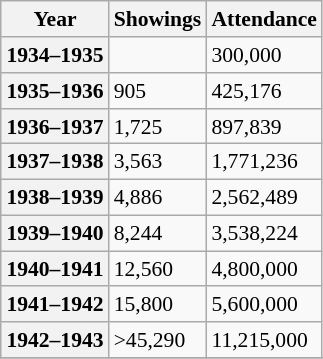<table class="wikitable sortable floatright" style="margin-left:1em; font-size: 90%; display: inline-table">
<tr>
<th scope="col">Year</th>
<th scope="col">Showings</th>
<th scope="col">Attendance</th>
</tr>
<tr>
<th scope="row">1934–1935</th>
<td></td>
<td>300,000</td>
</tr>
<tr>
<th scope="row">1935–1936</th>
<td>905</td>
<td>425,176</td>
</tr>
<tr>
<th scope="row">1936–1937</th>
<td>1,725</td>
<td>897,839</td>
</tr>
<tr>
<th scope="row">1937–1938</th>
<td>3,563</td>
<td>1,771,236</td>
</tr>
<tr>
<th scope="row">1938–1939</th>
<td>4,886</td>
<td>2,562,489</td>
</tr>
<tr>
<th scope="row">1939–1940</th>
<td>8,244</td>
<td>3,538,224</td>
</tr>
<tr>
<th scope="row">1940–1941</th>
<td>12,560</td>
<td>4,800,000</td>
</tr>
<tr>
<th scope="row">1941–1942</th>
<td>15,800</td>
<td>5,600,000</td>
</tr>
<tr>
<th scope="row">1942–1943</th>
<td>>45,290</td>
<td>11,215,000</td>
</tr>
<tr>
</tr>
</table>
